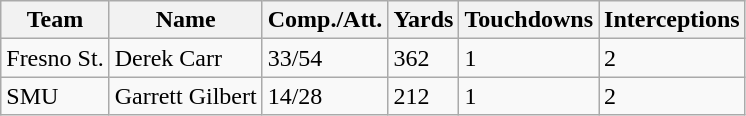<table class="wikitable sortable">
<tr>
<th>Team</th>
<th>Name</th>
<th>Comp./Att.</th>
<th>Yards</th>
<th>Touchdowns</th>
<th>Interceptions</th>
</tr>
<tr>
<td>Fresno St.</td>
<td>Derek Carr</td>
<td>33/54</td>
<td>362</td>
<td>1</td>
<td>2</td>
</tr>
<tr>
<td>SMU</td>
<td>Garrett Gilbert</td>
<td>14/28</td>
<td>212</td>
<td>1</td>
<td>2</td>
</tr>
</table>
